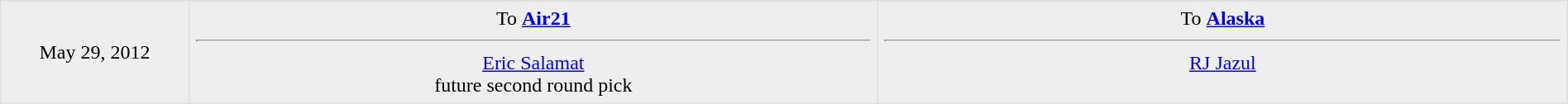<table border=1 style="border-collapse:collapse; text-align: center; width: 100%" bordercolor="#DFDFDF"  cellpadding="5">
<tr>
</tr>
<tr bgcolor="eeeeee">
<td style="width:12%">May 29, 2012</td>
<td style="width:44%" valign="top">To <strong><a href='#'>Air21</a></strong><hr><a href='#'>Eric Salamat</a> <br>future second round pick</td>
<td style="width:44%" valign="top">To <strong><a href='#'>Alaska</a></strong><hr><a href='#'>RJ Jazul</a></td>
</tr>
</table>
